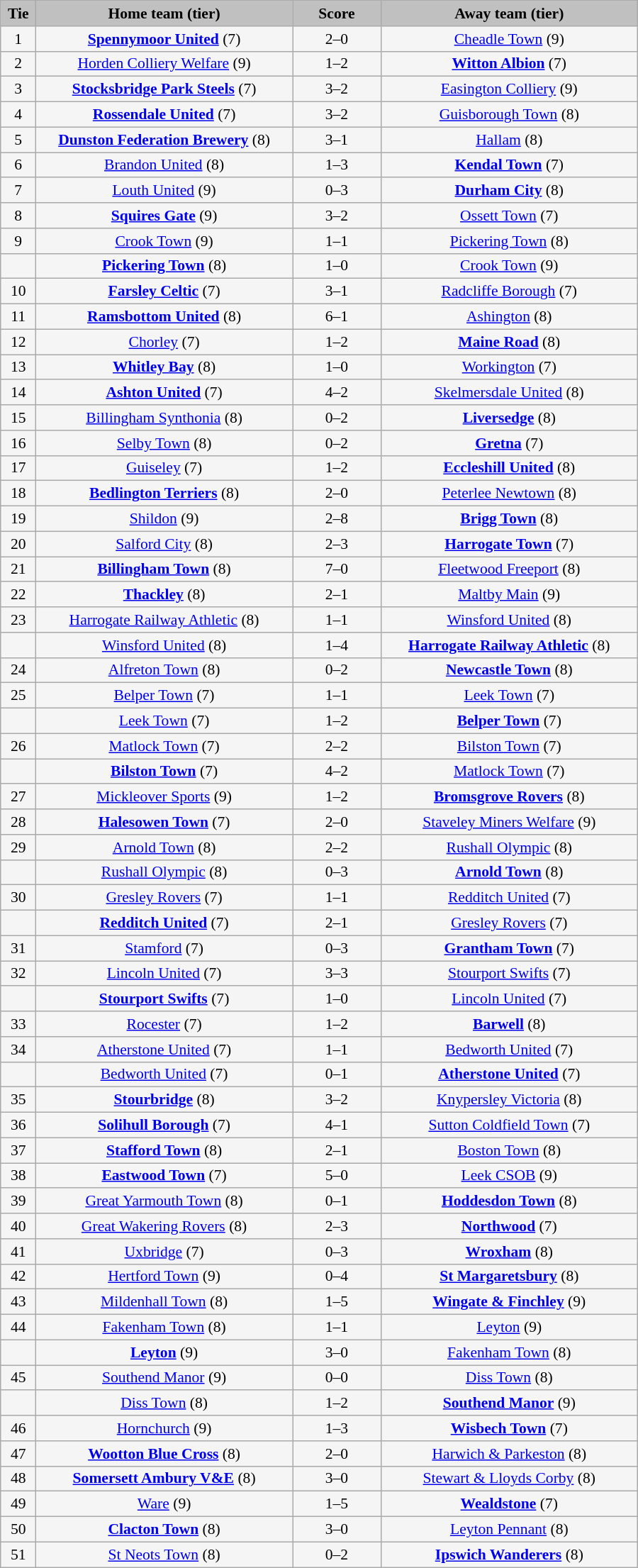<table class="wikitable" style="width: 600px; background:WhiteSmoke; text-align:center; font-size:90%">
<tr>
<td scope="col" style="width:  5.00%; background:silver;"><strong>Tie</strong></td>
<td scope="col" style="width: 36.25%; background:silver;"><strong>Home team (tier)</strong></td>
<td scope="col" style="width: 12.50%; background:silver;"><strong>Score</strong></td>
<td scope="col" style="width: 36.25%; background:silver;"><strong>Away team (tier)</strong></td>
</tr>
<tr>
<td>1</td>
<td><strong><a href='#'>Spennymoor United</a></strong> (7)</td>
<td>2–0</td>
<td><a href='#'>Cheadle Town</a> (9)</td>
</tr>
<tr>
<td>2</td>
<td><a href='#'>Horden Colliery Welfare</a> (9)</td>
<td>1–2</td>
<td><strong><a href='#'>Witton Albion</a></strong> (7)</td>
</tr>
<tr>
<td>3</td>
<td><strong><a href='#'>Stocksbridge Park Steels</a></strong> (7)</td>
<td>3–2</td>
<td><a href='#'>Easington Colliery</a> (9)</td>
</tr>
<tr>
<td>4</td>
<td><strong><a href='#'>Rossendale United</a></strong> (7)</td>
<td>3–2</td>
<td><a href='#'>Guisborough Town</a> (8)</td>
</tr>
<tr>
<td>5</td>
<td><strong><a href='#'>Dunston Federation Brewery</a></strong> (8)</td>
<td>3–1</td>
<td><a href='#'>Hallam</a> (8)</td>
</tr>
<tr>
<td>6</td>
<td><a href='#'>Brandon United</a> (8)</td>
<td>1–3</td>
<td><strong><a href='#'>Kendal Town</a></strong> (7)</td>
</tr>
<tr>
<td>7</td>
<td><a href='#'>Louth United</a> (9)</td>
<td>0–3</td>
<td><strong><a href='#'>Durham City</a></strong> (8)</td>
</tr>
<tr>
<td>8</td>
<td><strong><a href='#'>Squires Gate</a></strong> (9)</td>
<td>3–2</td>
<td><a href='#'>Ossett Town</a> (7)</td>
</tr>
<tr>
<td>9</td>
<td><a href='#'>Crook Town</a> (9)</td>
<td>1–1</td>
<td><a href='#'>Pickering Town</a> (8)</td>
</tr>
<tr>
<td><em></em></td>
<td><strong><a href='#'>Pickering Town</a></strong> (8)</td>
<td>1–0</td>
<td><a href='#'>Crook Town</a> (9)</td>
</tr>
<tr>
<td>10</td>
<td><strong><a href='#'>Farsley Celtic</a></strong> (7)</td>
<td>3–1</td>
<td><a href='#'>Radcliffe Borough</a> (7)</td>
</tr>
<tr>
<td>11</td>
<td><strong><a href='#'>Ramsbottom United</a></strong> (8)</td>
<td>6–1</td>
<td><a href='#'>Ashington</a> (8)</td>
</tr>
<tr>
<td>12</td>
<td><a href='#'>Chorley</a> (7)</td>
<td>1–2</td>
<td><strong><a href='#'>Maine Road</a></strong> (8)</td>
</tr>
<tr>
<td>13</td>
<td><strong><a href='#'>Whitley Bay</a></strong> (8)</td>
<td>1–0</td>
<td><a href='#'>Workington</a> (7)</td>
</tr>
<tr>
<td>14</td>
<td><strong><a href='#'>Ashton United</a></strong> (7)</td>
<td>4–2</td>
<td><a href='#'>Skelmersdale United</a> (8)</td>
</tr>
<tr>
<td>15</td>
<td><a href='#'>Billingham Synthonia</a> (8)</td>
<td>0–2</td>
<td><strong><a href='#'>Liversedge</a></strong> (8)</td>
</tr>
<tr>
<td>16</td>
<td><a href='#'>Selby Town</a> (8)</td>
<td>0–2</td>
<td><strong><a href='#'>Gretna</a></strong> (7)</td>
</tr>
<tr>
<td>17</td>
<td><a href='#'>Guiseley</a> (7)</td>
<td>1–2</td>
<td><strong><a href='#'>Eccleshill United</a></strong> (8)</td>
</tr>
<tr>
<td>18</td>
<td><strong><a href='#'>Bedlington Terriers</a></strong> (8)</td>
<td>2–0</td>
<td><a href='#'>Peterlee Newtown</a> (8)</td>
</tr>
<tr>
<td>19</td>
<td><a href='#'>Shildon</a> (9)</td>
<td>2–8</td>
<td><strong><a href='#'>Brigg Town</a></strong> (8)</td>
</tr>
<tr>
<td>20</td>
<td><a href='#'>Salford City</a> (8)</td>
<td>2–3</td>
<td><strong><a href='#'>Harrogate Town</a></strong> (7)</td>
</tr>
<tr>
<td>21</td>
<td><strong><a href='#'>Billingham Town</a></strong> (8)</td>
<td>7–0</td>
<td><a href='#'>Fleetwood Freeport</a> (8)</td>
</tr>
<tr>
<td>22</td>
<td><strong><a href='#'>Thackley</a></strong> (8)</td>
<td>2–1</td>
<td><a href='#'>Maltby Main</a> (9)</td>
</tr>
<tr>
<td>23</td>
<td><a href='#'>Harrogate Railway Athletic</a> (8)</td>
<td>1–1</td>
<td><a href='#'>Winsford United</a> (8)</td>
</tr>
<tr>
<td><em></em></td>
<td><a href='#'>Winsford United</a> (8)</td>
<td>1–4</td>
<td><strong><a href='#'>Harrogate Railway Athletic</a></strong> (8)</td>
</tr>
<tr>
<td>24</td>
<td><a href='#'>Alfreton Town</a> (8)</td>
<td>0–2</td>
<td><strong><a href='#'>Newcastle Town</a></strong> (8)</td>
</tr>
<tr>
<td>25</td>
<td><a href='#'>Belper Town</a> (7)</td>
<td>1–1</td>
<td><a href='#'>Leek Town</a> (7)</td>
</tr>
<tr>
<td><em></em></td>
<td><a href='#'>Leek Town</a> (7)</td>
<td>1–2</td>
<td><strong><a href='#'>Belper Town</a></strong> (7)</td>
</tr>
<tr>
<td>26</td>
<td><a href='#'>Matlock Town</a> (7)</td>
<td>2–2</td>
<td><a href='#'>Bilston Town</a> (7)</td>
</tr>
<tr>
<td><em></em></td>
<td><strong><a href='#'>Bilston Town</a></strong> (7)</td>
<td>4–2</td>
<td><a href='#'>Matlock Town</a> (7)</td>
</tr>
<tr>
<td>27</td>
<td><a href='#'>Mickleover Sports</a> (9)</td>
<td>1–2</td>
<td><strong><a href='#'>Bromsgrove Rovers</a></strong> (8)</td>
</tr>
<tr>
<td>28</td>
<td><strong><a href='#'>Halesowen Town</a></strong> (7)</td>
<td>2–0</td>
<td><a href='#'>Staveley Miners Welfare</a> (9)</td>
</tr>
<tr>
<td>29</td>
<td><a href='#'>Arnold Town</a> (8)</td>
<td>2–2</td>
<td><a href='#'>Rushall Olympic</a> (8)</td>
</tr>
<tr>
<td><em></em></td>
<td><a href='#'>Rushall Olympic</a> (8)</td>
<td>0–3</td>
<td><strong><a href='#'>Arnold Town</a></strong> (8)</td>
</tr>
<tr>
<td>30</td>
<td><a href='#'>Gresley Rovers</a> (7)</td>
<td>1–1</td>
<td><a href='#'>Redditch United</a> (7)</td>
</tr>
<tr>
<td><em></em></td>
<td><strong><a href='#'>Redditch United</a></strong> (7)</td>
<td>2–1</td>
<td><a href='#'>Gresley Rovers</a> (7)</td>
</tr>
<tr>
<td>31</td>
<td><a href='#'>Stamford</a> (7)</td>
<td>0–3</td>
<td><strong><a href='#'>Grantham Town</a></strong> (7)</td>
</tr>
<tr>
<td>32</td>
<td><a href='#'>Lincoln United</a> (7)</td>
<td>3–3</td>
<td><a href='#'>Stourport Swifts</a> (7)</td>
</tr>
<tr>
<td><em></em></td>
<td><strong><a href='#'>Stourport Swifts</a></strong> (7)</td>
<td>1–0</td>
<td><a href='#'>Lincoln United</a> (7)</td>
</tr>
<tr>
<td>33</td>
<td><a href='#'>Rocester</a> (7)</td>
<td>1–2</td>
<td><strong><a href='#'>Barwell</a></strong> (8)</td>
</tr>
<tr>
<td>34</td>
<td><a href='#'>Atherstone United</a> (7)</td>
<td>1–1</td>
<td><a href='#'>Bedworth United</a> (7)</td>
</tr>
<tr>
<td><em></em></td>
<td><a href='#'>Bedworth United</a> (7)</td>
<td>0–1</td>
<td><strong><a href='#'>Atherstone United</a></strong> (7)</td>
</tr>
<tr>
<td>35</td>
<td><strong><a href='#'>Stourbridge</a></strong> (8)</td>
<td>3–2</td>
<td><a href='#'>Knypersley Victoria</a> (8)</td>
</tr>
<tr>
<td>36</td>
<td><strong><a href='#'>Solihull Borough</a></strong> (7)</td>
<td>4–1</td>
<td><a href='#'>Sutton Coldfield Town</a> (7)</td>
</tr>
<tr>
<td>37</td>
<td><strong><a href='#'>Stafford Town</a></strong> (8)</td>
<td>2–1</td>
<td><a href='#'>Boston Town</a> (8)</td>
</tr>
<tr>
<td>38</td>
<td><strong><a href='#'>Eastwood Town</a></strong> (7)</td>
<td>5–0</td>
<td><a href='#'>Leek CSOB</a> (9)</td>
</tr>
<tr>
<td>39</td>
<td><a href='#'>Great Yarmouth Town</a> (8)</td>
<td>0–1</td>
<td><strong><a href='#'>Hoddesdon Town</a></strong> (8)</td>
</tr>
<tr>
<td>40</td>
<td><a href='#'>Great Wakering Rovers</a> (8)</td>
<td>2–3</td>
<td><strong><a href='#'>Northwood</a></strong> (7)</td>
</tr>
<tr>
<td>41</td>
<td><a href='#'>Uxbridge</a> (7)</td>
<td>0–3</td>
<td><strong><a href='#'>Wroxham</a></strong> (8)</td>
</tr>
<tr>
<td>42</td>
<td><a href='#'>Hertford Town</a> (9)</td>
<td>0–4</td>
<td><strong><a href='#'>St Margaretsbury</a></strong> (8)</td>
</tr>
<tr>
<td>43</td>
<td><a href='#'>Mildenhall Town</a> (8)</td>
<td>1–5</td>
<td><strong><a href='#'>Wingate & Finchley</a></strong> (9)</td>
</tr>
<tr>
<td>44</td>
<td><a href='#'>Fakenham Town</a> (8)</td>
<td>1–1</td>
<td><a href='#'>Leyton</a> (9)</td>
</tr>
<tr>
<td><em></em></td>
<td><strong><a href='#'>Leyton</a></strong> (9)</td>
<td>3–0</td>
<td><a href='#'>Fakenham Town</a> (8)</td>
</tr>
<tr>
<td>45</td>
<td><a href='#'>Southend Manor</a> (9)</td>
<td>0–0</td>
<td><a href='#'>Diss Town</a> (8)</td>
</tr>
<tr>
<td><em></em></td>
<td><a href='#'>Diss Town</a> (8)</td>
<td>1–2</td>
<td><strong><a href='#'>Southend Manor</a></strong> (9)</td>
</tr>
<tr>
<td>46</td>
<td><a href='#'>Hornchurch</a> (9)</td>
<td>1–3</td>
<td><strong><a href='#'>Wisbech Town</a></strong> (7)</td>
</tr>
<tr>
<td>47</td>
<td><strong><a href='#'>Wootton Blue Cross</a></strong> (8)</td>
<td>2–0</td>
<td><a href='#'>Harwich & Parkeston</a> (8)</td>
</tr>
<tr>
<td>48</td>
<td><strong><a href='#'>Somersett Ambury V&E</a></strong> (8)</td>
<td>3–0</td>
<td><a href='#'>Stewart & Lloyds Corby</a> (8)</td>
</tr>
<tr>
<td>49</td>
<td><a href='#'>Ware</a> (9)</td>
<td>1–5</td>
<td><strong><a href='#'>Wealdstone</a></strong> (7)</td>
</tr>
<tr>
<td>50</td>
<td><strong><a href='#'>Clacton Town</a></strong> (8)</td>
<td>3–0</td>
<td><a href='#'>Leyton Pennant</a> (8)</td>
</tr>
<tr>
<td>51</td>
<td><a href='#'>St Neots Town</a> (8)</td>
<td>0–2</td>
<td><strong><a href='#'>Ipswich Wanderers</a></strong> (8)</td>
</tr>
</table>
